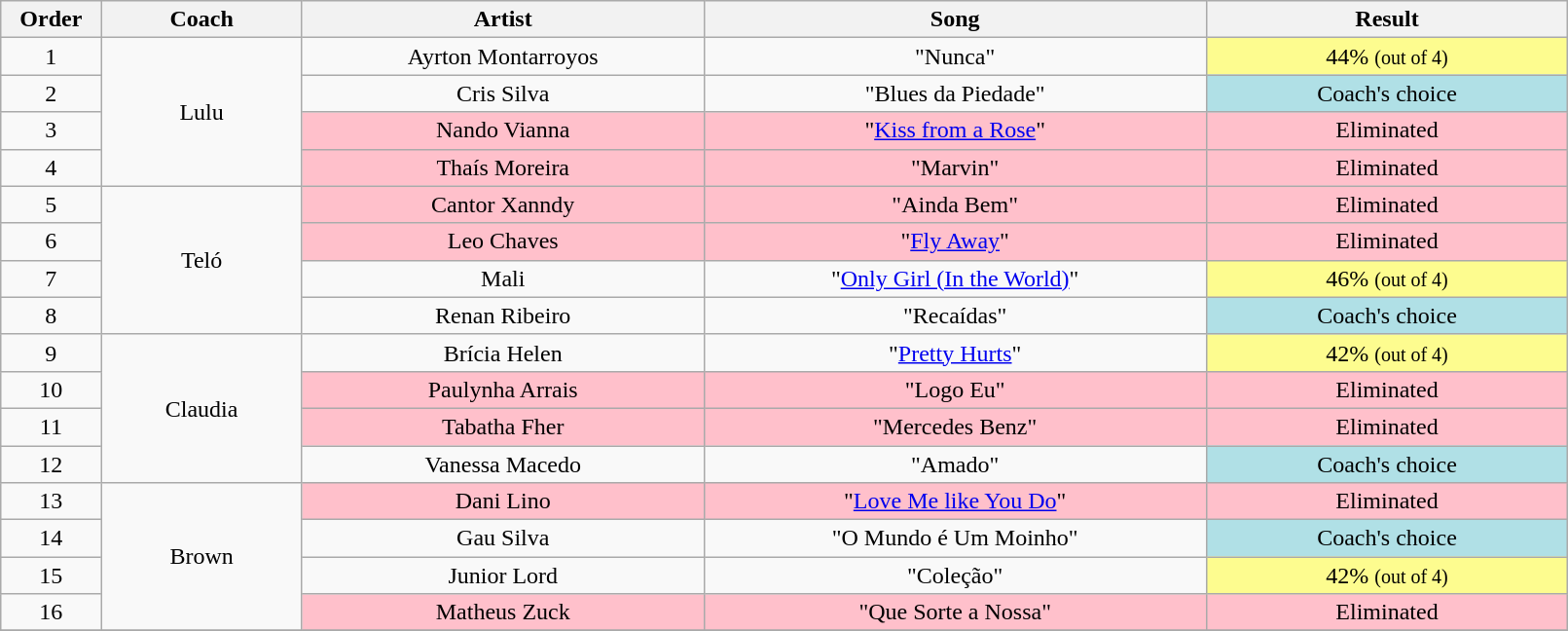<table class="wikitable" style="text-align:center; width:85%;">
<tr>
<th scope="col" width="05%">Order</th>
<th scope="col" width="10%">Coach</th>
<th scope="col" width="20%">Artist</th>
<th scope="col" width="25%">Song</th>
<th scope="col" width="18%">Result</th>
</tr>
<tr>
<td>1</td>
<td rowspan=4>Lulu</td>
<td>Ayrton Montarroyos</td>
<td>"Nunca"</td>
<td bgcolor="FDFC8F">44% <small>(out of 4)</small></td>
</tr>
<tr>
<td>2</td>
<td>Cris Silva</td>
<td>"Blues da Piedade"</td>
<td bgcolor="B0E0E6">Coach's choice</td>
</tr>
<tr>
<td>3</td>
<td bgcolor="FFC0CB">Nando Vianna</td>
<td bgcolor="FFC0CB">"<a href='#'>Kiss from a Rose</a>"</td>
<td bgcolor="FFC0CB">Eliminated</td>
</tr>
<tr>
<td>4</td>
<td bgcolor="FFC0CB">Thaís Moreira</td>
<td bgcolor="FFC0CB">"Marvin"</td>
<td bgcolor="FFC0CB">Eliminated</td>
</tr>
<tr>
<td>5</td>
<td rowspan=4>Teló</td>
<td bgcolor="FFC0CB">Cantor Xanndy</td>
<td bgcolor="FFC0CB">"Ainda Bem"</td>
<td bgcolor="FFC0CB">Eliminated</td>
</tr>
<tr>
<td>6</td>
<td bgcolor="FFC0CB">Leo Chaves</td>
<td bgcolor="FFC0CB">"<a href='#'>Fly Away</a>"</td>
<td bgcolor="FFC0CB">Eliminated</td>
</tr>
<tr>
<td>7</td>
<td>Mali</td>
<td>"<a href='#'>Only Girl (In the World)</a>"</td>
<td bgcolor="FDFC8F">46% <small>(out of 4)</small></td>
</tr>
<tr>
<td>8</td>
<td>Renan Ribeiro</td>
<td>"Recaídas"</td>
<td bgcolor="B0E0E6">Coach's choice</td>
</tr>
<tr>
<td>9</td>
<td rowspan=4>Claudia</td>
<td>Brícia Helen</td>
<td>"<a href='#'>Pretty Hurts</a>"</td>
<td bgcolor="FDFC8F">42% <small>(out of 4)</small></td>
</tr>
<tr>
<td>10</td>
<td bgcolor="FFC0CB">Paulynha Arrais</td>
<td bgcolor="FFC0CB">"Logo Eu"</td>
<td bgcolor="FFC0CB">Eliminated</td>
</tr>
<tr>
<td>11</td>
<td bgcolor="FFC0CB">Tabatha Fher</td>
<td bgcolor="FFC0CB">"Mercedes Benz"</td>
<td bgcolor="FFC0CB">Eliminated</td>
</tr>
<tr>
<td>12</td>
<td>Vanessa Macedo</td>
<td>"Amado"</td>
<td bgcolor="B0E0E6">Coach's choice</td>
</tr>
<tr>
<td>13</td>
<td rowspan=4>Brown</td>
<td bgcolor="FFC0CB">Dani Lino</td>
<td bgcolor="FFC0CB">"<a href='#'>Love Me like You Do</a>"</td>
<td bgcolor="FFC0CB">Eliminated</td>
</tr>
<tr>
<td>14</td>
<td>Gau Silva</td>
<td>"O Mundo é Um Moinho"</td>
<td bgcolor="B0E0E6">Coach's choice</td>
</tr>
<tr>
<td>15</td>
<td>Junior Lord</td>
<td>"Coleção"</td>
<td bgcolor="FDFC8F">42% <small>(out of 4)</small></td>
</tr>
<tr>
<td>16</td>
<td bgcolor="FFC0CB">Matheus Zuck</td>
<td bgcolor="FFC0CB">"Que Sorte a Nossa"</td>
<td bgcolor="FFC0CB">Eliminated</td>
</tr>
<tr>
</tr>
</table>
